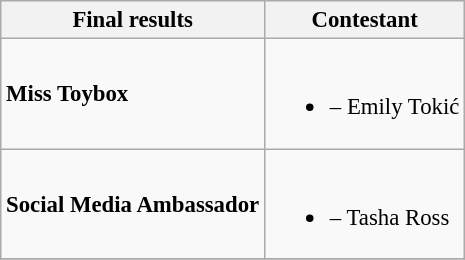<table class="wikitable sortable" style="font-size: 95%;">
<tr>
<th>Final results</th>
<th>Contestant</th>
</tr>
<tr>
<td><strong>Miss Toybox</strong></td>
<td><br><ul><li><strong></strong> – Emily Tokić</li></ul></td>
</tr>
<tr>
<td><strong>Social Media Ambassador</strong></td>
<td><br><ul><li><strong></strong> – Tasha Ross</li></ul></td>
</tr>
<tr>
</tr>
</table>
